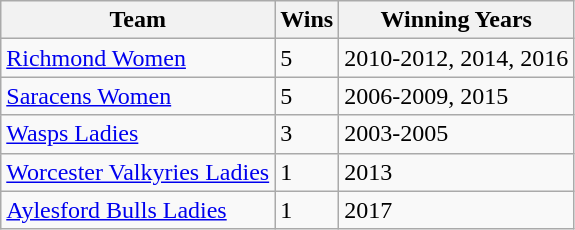<table class="wikitable">
<tr>
<th>Team</th>
<th>Wins</th>
<th>Winning Years</th>
</tr>
<tr>
<td><a href='#'>Richmond Women</a></td>
<td>5</td>
<td>2010-2012, 2014, 2016</td>
</tr>
<tr>
<td><a href='#'>Saracens Women</a></td>
<td>5</td>
<td>2006-2009, 2015</td>
</tr>
<tr>
<td><a href='#'>Wasps Ladies</a></td>
<td>3</td>
<td>2003-2005</td>
</tr>
<tr>
<td><a href='#'>Worcester Valkyries Ladies</a></td>
<td>1</td>
<td>2013</td>
</tr>
<tr>
<td><a href='#'>Aylesford Bulls Ladies</a></td>
<td>1</td>
<td>2017</td>
</tr>
</table>
